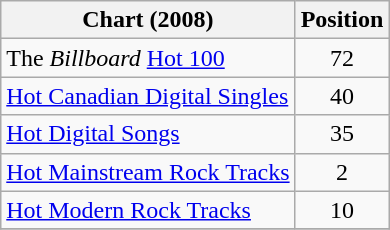<table class="wikitable">
<tr>
<th>Chart (2008)</th>
<th>Position</th>
</tr>
<tr>
<td>The <em>Billboard</em> <a href='#'>Hot 100</a></td>
<td align="center">72</td>
</tr>
<tr>
<td><a href='#'>Hot Canadian Digital Singles</a></td>
<td align="center">40</td>
</tr>
<tr>
<td><a href='#'>Hot Digital Songs</a></td>
<td align="center">35</td>
</tr>
<tr>
<td><a href='#'>Hot Mainstream Rock Tracks</a></td>
<td align="center">2</td>
</tr>
<tr>
<td><a href='#'>Hot Modern Rock Tracks</a></td>
<td align="center">10</td>
</tr>
<tr>
</tr>
</table>
